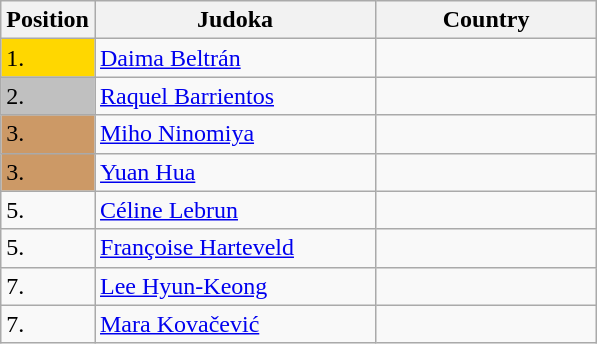<table class=wikitable>
<tr>
<th>Position</th>
<th width=180>Judoka</th>
<th width=140>Country</th>
</tr>
<tr>
<td bgcolor=gold>1.</td>
<td><a href='#'>Daima Beltrán</a></td>
<td></td>
</tr>
<tr>
<td bgcolor=silver>2.</td>
<td><a href='#'>Raquel Barrientos</a></td>
<td></td>
</tr>
<tr>
<td bgcolor=CC9966>3.</td>
<td><a href='#'>Miho Ninomiya</a></td>
<td></td>
</tr>
<tr>
<td bgcolor=CC9966>3.</td>
<td><a href='#'>Yuan Hua</a></td>
<td></td>
</tr>
<tr>
<td>5.</td>
<td><a href='#'>Céline Lebrun</a></td>
<td></td>
</tr>
<tr>
<td>5.</td>
<td><a href='#'>Françoise Harteveld</a></td>
<td></td>
</tr>
<tr>
<td>7.</td>
<td><a href='#'>Lee Hyun-Keong</a></td>
<td></td>
</tr>
<tr>
<td>7.</td>
<td><a href='#'>Mara Kovačević</a></td>
<td></td>
</tr>
</table>
